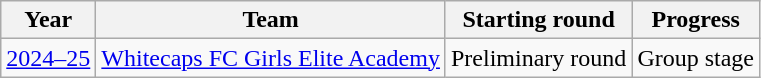<table class="wikitable">
<tr>
<th>Year</th>
<th>Team</th>
<th>Starting round</th>
<th>Progress</th>
</tr>
<tr>
<td><a href='#'>2024–25</a></td>
<td><a href='#'>Whitecaps FC Girls Elite Academy</a></td>
<td>Preliminary round</td>
<td>Group stage</td>
</tr>
</table>
